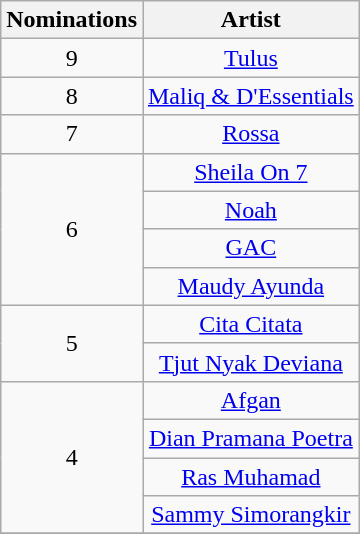<table class="wikitable" style="text-align: center">
<tr>
<th>Nominations</th>
<th>Artist</th>
</tr>
<tr>
<td style="text-align:center">9</td>
<td><a href='#'>Tulus</a></td>
</tr>
<tr>
<td style="text-align:center">8</td>
<td><a href='#'>Maliq & D'Essentials</a></td>
</tr>
<tr>
<td style="text-align:center">7</td>
<td><a href='#'>Rossa</a></td>
</tr>
<tr>
<td rowspan="4" style="text-align:center">6</td>
<td><a href='#'>Sheila On 7</a></td>
</tr>
<tr>
<td><a href='#'>Noah</a></td>
</tr>
<tr>
<td><a href='#'>GAC</a></td>
</tr>
<tr>
<td><a href='#'>Maudy Ayunda</a></td>
</tr>
<tr>
<td rowspan= "2" style="text-align:center">5</td>
<td><a href='#'>Cita Citata</a></td>
</tr>
<tr>
<td><a href='#'>Tjut Nyak Deviana</a></td>
</tr>
<tr>
<td rowspan="4" style="text-align:center">4</td>
<td><a href='#'>Afgan</a></td>
</tr>
<tr>
<td><a href='#'>Dian Pramana Poetra</a></td>
</tr>
<tr>
<td><a href='#'>Ras Muhamad</a></td>
</tr>
<tr>
<td><a href='#'>Sammy Simorangkir</a></td>
</tr>
<tr>
</tr>
</table>
